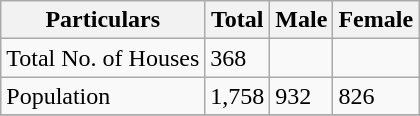<table class="wikitable sortable">
<tr>
<th>Particulars</th>
<th>Total</th>
<th>Male</th>
<th>Female</th>
</tr>
<tr>
<td>Total No. of Houses</td>
<td>368</td>
<td></td>
<td></td>
</tr>
<tr>
<td>Population</td>
<td>1,758</td>
<td>932</td>
<td>826</td>
</tr>
<tr>
</tr>
</table>
